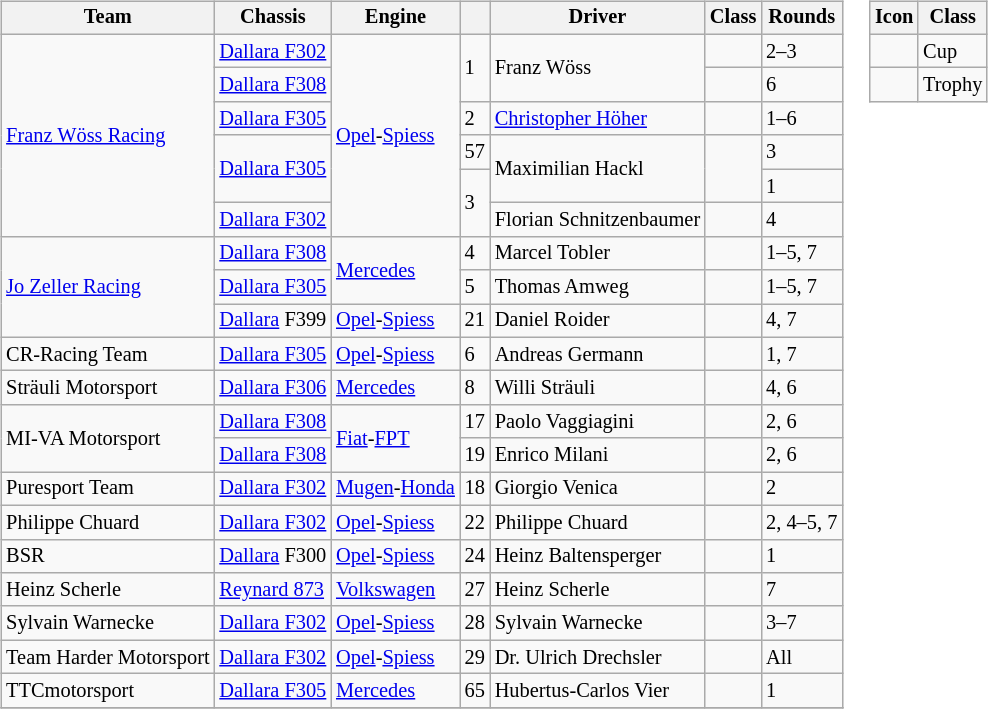<table>
<tr>
<td><br><table class="wikitable" style="font-size: 85%;">
<tr>
<th>Team</th>
<th>Chassis</th>
<th>Engine</th>
<th></th>
<th>Driver</th>
<th>Class</th>
<th>Rounds</th>
</tr>
<tr>
<td rowspan=6> <a href='#'>Franz Wöss Racing</a></td>
<td><a href='#'>Dallara F302</a></td>
<td rowspan=6><a href='#'>Opel</a>-<a href='#'>Spiess</a></td>
<td rowspan=2>1</td>
<td rowspan=2> Franz Wöss</td>
<td align=center></td>
<td>2–3</td>
</tr>
<tr>
<td><a href='#'>Dallara F308</a></td>
<td align=center></td>
<td>6</td>
</tr>
<tr>
<td><a href='#'>Dallara F305</a></td>
<td>2</td>
<td> <a href='#'>Christopher Höher</a></td>
<td align=center></td>
<td>1–6</td>
</tr>
<tr>
<td rowspan=2><a href='#'>Dallara F305</a></td>
<td>57</td>
<td rowspan=2> Maximilian Hackl</td>
<td rowspan=2 align=center></td>
<td>3</td>
</tr>
<tr>
<td rowspan=2>3</td>
<td>1</td>
</tr>
<tr>
<td><a href='#'>Dallara F302</a></td>
<td> Florian Schnitzenbaumer</td>
<td align=center></td>
<td>4</td>
</tr>
<tr>
<td rowspan=3> <a href='#'>Jo Zeller Racing</a></td>
<td><a href='#'>Dallara F308</a></td>
<td rowspan=2><a href='#'>Mercedes</a></td>
<td>4</td>
<td> Marcel Tobler</td>
<td align=center></td>
<td>1–5, 7</td>
</tr>
<tr>
<td><a href='#'>Dallara F305</a></td>
<td>5</td>
<td> Thomas Amweg</td>
<td align=center></td>
<td>1–5, 7</td>
</tr>
<tr>
<td><a href='#'>Dallara</a> F399</td>
<td><a href='#'>Opel</a>-<a href='#'>Spiess</a></td>
<td>21</td>
<td> Daniel Roider</td>
<td align=center></td>
<td>4, 7</td>
</tr>
<tr>
<td rowspan=1> CR-Racing Team</td>
<td><a href='#'>Dallara F305</a></td>
<td><a href='#'>Opel</a>-<a href='#'>Spiess</a></td>
<td>6</td>
<td> Andreas Germann</td>
<td align=center></td>
<td>1, 7</td>
</tr>
<tr>
<td rowspan=1> Sträuli Motorsport</td>
<td><a href='#'>Dallara F306</a></td>
<td><a href='#'>Mercedes</a></td>
<td>8</td>
<td> Willi Sträuli</td>
<td align=center></td>
<td>4, 6</td>
</tr>
<tr>
<td rowspan=2> MI-VA Motorsport</td>
<td><a href='#'>Dallara F308</a></td>
<td rowspan=2><a href='#'>Fiat</a>-<a href='#'>FPT</a></td>
<td>17</td>
<td> Paolo Vaggiagini</td>
<td align=center></td>
<td>2, 6</td>
</tr>
<tr>
<td><a href='#'>Dallara F308</a></td>
<td>19</td>
<td> Enrico Milani</td>
<td align=center></td>
<td>2, 6</td>
</tr>
<tr>
<td rowspan=1> Puresport Team</td>
<td><a href='#'>Dallara F302</a></td>
<td><a href='#'>Mugen</a>-<a href='#'>Honda</a></td>
<td>18</td>
<td> Giorgio Venica</td>
<td align=center></td>
<td>2</td>
</tr>
<tr>
<td> Philippe Chuard</td>
<td><a href='#'>Dallara F302</a></td>
<td><a href='#'>Opel</a>-<a href='#'>Spiess</a></td>
<td>22</td>
<td> Philippe Chuard</td>
<td align=center></td>
<td>2, 4–5, 7</td>
</tr>
<tr>
<td> BSR</td>
<td><a href='#'>Dallara</a> F300</td>
<td><a href='#'>Opel</a>-<a href='#'>Spiess</a></td>
<td>24</td>
<td> Heinz Baltensperger</td>
<td align=center></td>
<td>1</td>
</tr>
<tr>
<td> Heinz Scherle</td>
<td><a href='#'>Reynard 873</a></td>
<td><a href='#'>Volkswagen</a></td>
<td>27</td>
<td> Heinz Scherle</td>
<td align=center></td>
<td>7</td>
</tr>
<tr>
<td rowspan=1> Sylvain Warnecke</td>
<td><a href='#'>Dallara F302</a></td>
<td><a href='#'>Opel</a>-<a href='#'>Spiess</a></td>
<td>28</td>
<td> Sylvain Warnecke</td>
<td align=center></td>
<td>3–7</td>
</tr>
<tr>
<td> Team Harder Motorsport</td>
<td><a href='#'>Dallara F302</a></td>
<td><a href='#'>Opel</a>-<a href='#'>Spiess</a></td>
<td>29</td>
<td> Dr. Ulrich Drechsler</td>
<td align=center></td>
<td>All</td>
</tr>
<tr>
<td rowspan=1> TTCmotorsport</td>
<td><a href='#'>Dallara F305</a></td>
<td><a href='#'>Mercedes</a></td>
<td>65</td>
<td> Hubertus-Carlos Vier</td>
<td align=center></td>
<td>1</td>
</tr>
<tr>
</tr>
</table>
</td>
<td valign="top"><br><table class="wikitable" style="font-size: 85%;">
<tr>
<th>Icon</th>
<th>Class</th>
</tr>
<tr>
<td align=center></td>
<td>Cup</td>
</tr>
<tr>
<td align=center></td>
<td>Trophy</td>
</tr>
</table>
</td>
</tr>
</table>
